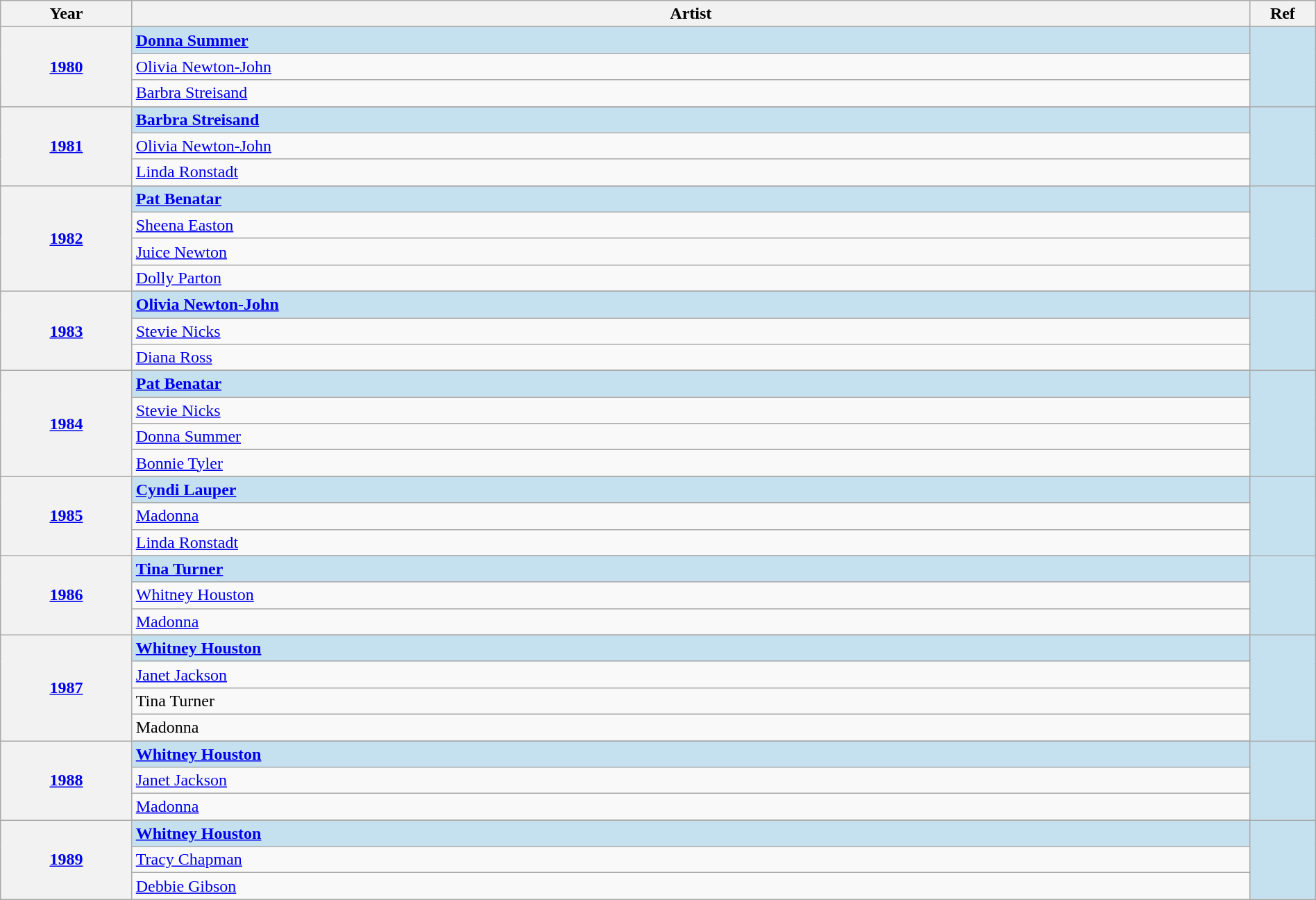<table class="wikitable" width="100%">
<tr>
<th width="10%">Year</th>
<th width="85%">Artist</th>
<th width="5%">Ref</th>
</tr>
<tr>
<th rowspan="4" align="center"><a href='#'>1980<br></a></th>
</tr>
<tr style="background:#c5e1f0">
<td><strong><a href='#'>Donna Summer</a></strong></td>
<td rowspan="4" align="center"></td>
</tr>
<tr>
<td><a href='#'>Olivia Newton-John</a></td>
</tr>
<tr>
<td><a href='#'>Barbra Streisand</a></td>
</tr>
<tr>
<th rowspan="4" align="center"><a href='#'>1981<br></a></th>
</tr>
<tr style="background:#c5e1f0">
<td><strong><a href='#'>Barbra Streisand</a></strong></td>
<td rowspan="4" align="center"></td>
</tr>
<tr>
<td><a href='#'>Olivia Newton-John</a></td>
</tr>
<tr>
<td><a href='#'>Linda Ronstadt</a></td>
</tr>
<tr>
<th rowspan="5" align="center"><a href='#'>1982<br></a></th>
</tr>
<tr style="background:#c5e1f0">
<td><strong><a href='#'>Pat Benatar</a></strong></td>
<td rowspan="5" align="center"></td>
</tr>
<tr>
<td><a href='#'>Sheena Easton</a></td>
</tr>
<tr>
<td><a href='#'>Juice Newton</a></td>
</tr>
<tr>
<td><a href='#'>Dolly Parton</a></td>
</tr>
<tr>
<th rowspan="4" align="center"><a href='#'>1983<br></a></th>
</tr>
<tr style="background:#c5e1f0">
<td><strong><a href='#'>Olivia Newton-John</a></strong></td>
<td rowspan="4" align="center"></td>
</tr>
<tr>
<td><a href='#'>Stevie Nicks</a></td>
</tr>
<tr>
<td><a href='#'>Diana Ross</a></td>
</tr>
<tr>
<th rowspan="5" align="center"><a href='#'>1984<br></a></th>
</tr>
<tr style="background:#c5e1f0">
<td><strong><a href='#'>Pat Benatar</a></strong></td>
<td rowspan="5" align="center"></td>
</tr>
<tr>
<td><a href='#'>Stevie Nicks</a></td>
</tr>
<tr>
<td><a href='#'>Donna Summer</a></td>
</tr>
<tr>
<td><a href='#'>Bonnie Tyler</a></td>
</tr>
<tr>
<th rowspan="4" align="center"><a href='#'>1985<br></a></th>
</tr>
<tr style="background:#c5e1f0">
<td><strong><a href='#'>Cyndi Lauper</a></strong></td>
<td rowspan="4" align="center"></td>
</tr>
<tr>
<td><a href='#'>Madonna</a></td>
</tr>
<tr>
<td><a href='#'>Linda Ronstadt</a></td>
</tr>
<tr>
<th rowspan="4" align="center"><a href='#'>1986<br></a></th>
</tr>
<tr style="background:#c5e1f0">
<td><strong><a href='#'>Tina Turner</a></strong></td>
<td rowspan="4" align="center"></td>
</tr>
<tr>
<td><a href='#'>Whitney Houston</a></td>
</tr>
<tr>
<td><a href='#'>Madonna</a></td>
</tr>
<tr>
<th rowspan="5" align="center"><a href='#'>1987<br></a></th>
</tr>
<tr style="background:#c5e1f0">
<td><strong><a href='#'>Whitney Houston</a></strong></td>
<td rowspan="5" align="center"></td>
</tr>
<tr>
<td><a href='#'>Janet Jackson</a></td>
</tr>
<tr>
<td>Tina Turner</td>
</tr>
<tr>
<td>Madonna</td>
</tr>
<tr>
<th rowspan="4" align="center"><a href='#'>1988<br></a></th>
</tr>
<tr style="background:#c5e1f0">
<td><strong><a href='#'>Whitney Houston</a></strong></td>
<td rowspan="4" align="center"></td>
</tr>
<tr>
<td><a href='#'>Janet Jackson</a></td>
</tr>
<tr>
<td><a href='#'>Madonna</a></td>
</tr>
<tr>
<th rowspan="4" align="center"><a href='#'>1989<br></a></th>
</tr>
<tr style="background:#c5e1f0">
<td><strong><a href='#'>Whitney Houston</a></strong></td>
<td rowspan="4" align="center"></td>
</tr>
<tr>
<td><a href='#'>Tracy Chapman</a></td>
</tr>
<tr>
<td><a href='#'>Debbie Gibson</a></td>
</tr>
</table>
